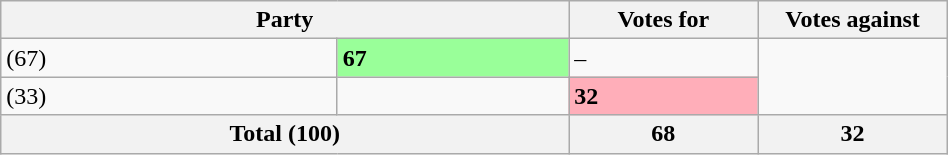<table class="wikitable" style="width:50%;">
<tr>
<th colspan="2">Party</th>
<th style="width:20%;">Votes for</th>
<th style="width:20%;">Votes against</th>
</tr>
<tr>
<td> (67)</td>
<td style="background-color:#9f9;"><strong>67</strong></td>
<td>–</td>
</tr>
<tr>
<td> (33)</td>
<td></td>
<td style="background-color:#ffaeb9;"><strong>32</strong></td>
</tr>
<tr>
<th colspan="2">Total (100)</th>
<th>68</th>
<th>32</th>
</tr>
</table>
